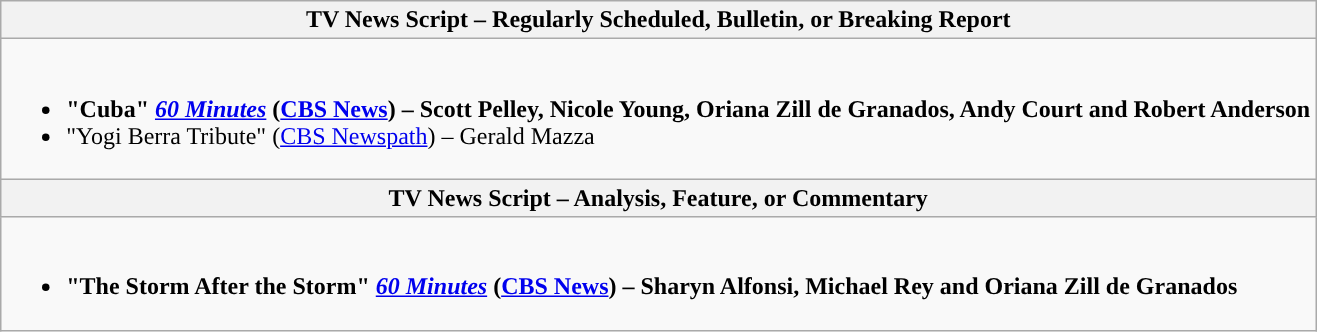<table class=wikitable style="width=100%">
<tr>
<th colspan="2" style="background:">TV News Script – Regularly Scheduled, Bulletin, or Breaking Report</th>
</tr>
<tr>
<td colspan="2" style="vertical-align:top;"><br><ul><li><strong>"Cuba" <em><a href='#'>60 Minutes</a></em> (<a href='#'>CBS News</a>) – Scott Pelley, Nicole Young, Oriana Zill de Granados, Andy Court and Robert Anderson</strong></li><li>"Yogi Berra Tribute" (<a href='#'>CBS Newspath</a>) – Gerald Mazza</li></ul></td>
</tr>
<tr>
<th colspan="2" style="background:">TV News Script – Analysis, Feature, or Commentary</th>
</tr>
<tr>
<td colspan="2" style="vertical-align:top;"><br><ul><li><strong>"The Storm After the Storm" <em><a href='#'>60 Minutes</a></em> (<a href='#'>CBS News</a>) – Sharyn Alfonsi, Michael Rey and Oriana Zill de Granados</strong></li></ul></td>
</tr>
</table>
